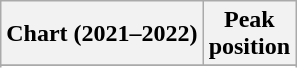<table class="wikitable sortable plainrowheaders" style="text-align:center">
<tr>
<th scope="col">Chart (2021–2022)</th>
<th scope="col">Peak<br>position</th>
</tr>
<tr>
</tr>
<tr>
</tr>
<tr>
</tr>
<tr>
</tr>
</table>
